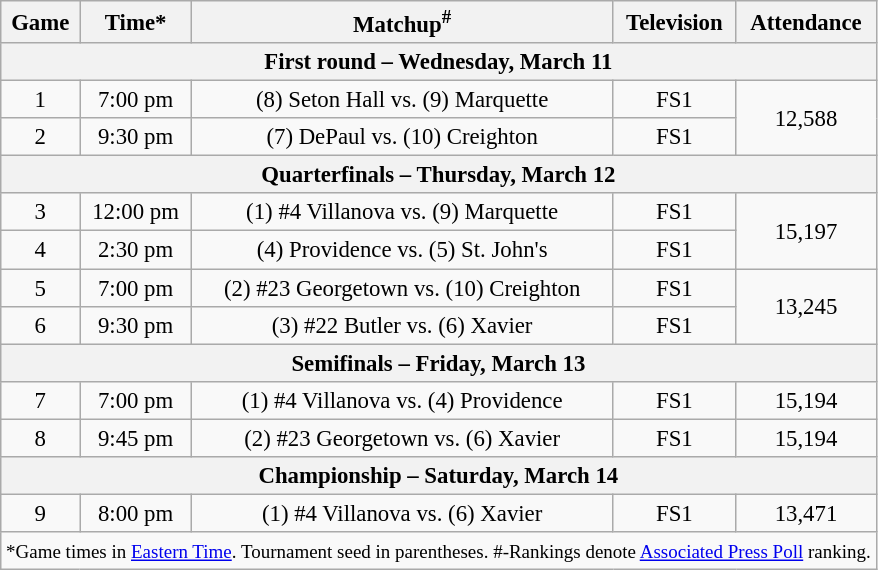<table class="wikitable" style="font-size: 95%;text-align:center">
<tr>
<th>Game</th>
<th>Time*</th>
<th>Matchup<sup>#</sup></th>
<th>Television</th>
<th>Attendance</th>
</tr>
<tr>
<th colspan=5>First round – Wednesday, March 11</th>
</tr>
<tr>
<td>1</td>
<td>7:00 pm</td>
<td>(8) Seton Hall vs. (9) Marquette</td>
<td>FS1</td>
<td rowspan=2 style="text-align:center;">12,588</td>
</tr>
<tr>
<td>2</td>
<td>9:30 pm</td>
<td>(7) DePaul vs. (10) Creighton</td>
<td>FS1</td>
</tr>
<tr>
<th colspan=5>Quarterfinals – Thursday, March 12</th>
</tr>
<tr>
<td>3</td>
<td>12:00 pm</td>
<td>(1) #4 Villanova vs. (9) Marquette</td>
<td>FS1</td>
<td rowspan=2 style="text-align:center;">15,197</td>
</tr>
<tr>
<td>4</td>
<td>2:30 pm</td>
<td>(4) Providence vs. (5) St. John's</td>
<td>FS1</td>
</tr>
<tr>
<td>5</td>
<td>7:00 pm</td>
<td>(2) #23 Georgetown vs. (10) Creighton</td>
<td>FS1</td>
<td rowspan=2 style="text-align:center;">13,245</td>
</tr>
<tr>
<td>6</td>
<td>9:30 pm</td>
<td>(3) #22 Butler vs. (6) Xavier</td>
<td>FS1</td>
</tr>
<tr>
<th colspan=5>Semifinals – Friday, March 13</th>
</tr>
<tr>
<td>7</td>
<td>7:00 pm</td>
<td>(1) #4 Villanova vs. (4) Providence</td>
<td>FS1</td>
<td>15,194</td>
</tr>
<tr>
<td>8</td>
<td>9:45 pm</td>
<td>(2) #23 Georgetown vs. (6) Xavier</td>
<td>FS1</td>
<td>15,194</td>
</tr>
<tr>
<th colspan=5>Championship – Saturday, March 14</th>
</tr>
<tr>
<td>9</td>
<td>8:00 pm</td>
<td>(1) #4 Villanova vs. (6) Xavier</td>
<td>FS1</td>
<td>13,471</td>
</tr>
<tr>
<td colspan=5><small>*Game times in <a href='#'>Eastern Time</a>. Tournament seed in parentheses. #-Rankings denote <a href='#'>Associated Press Poll</a> ranking.</small></td>
</tr>
</table>
